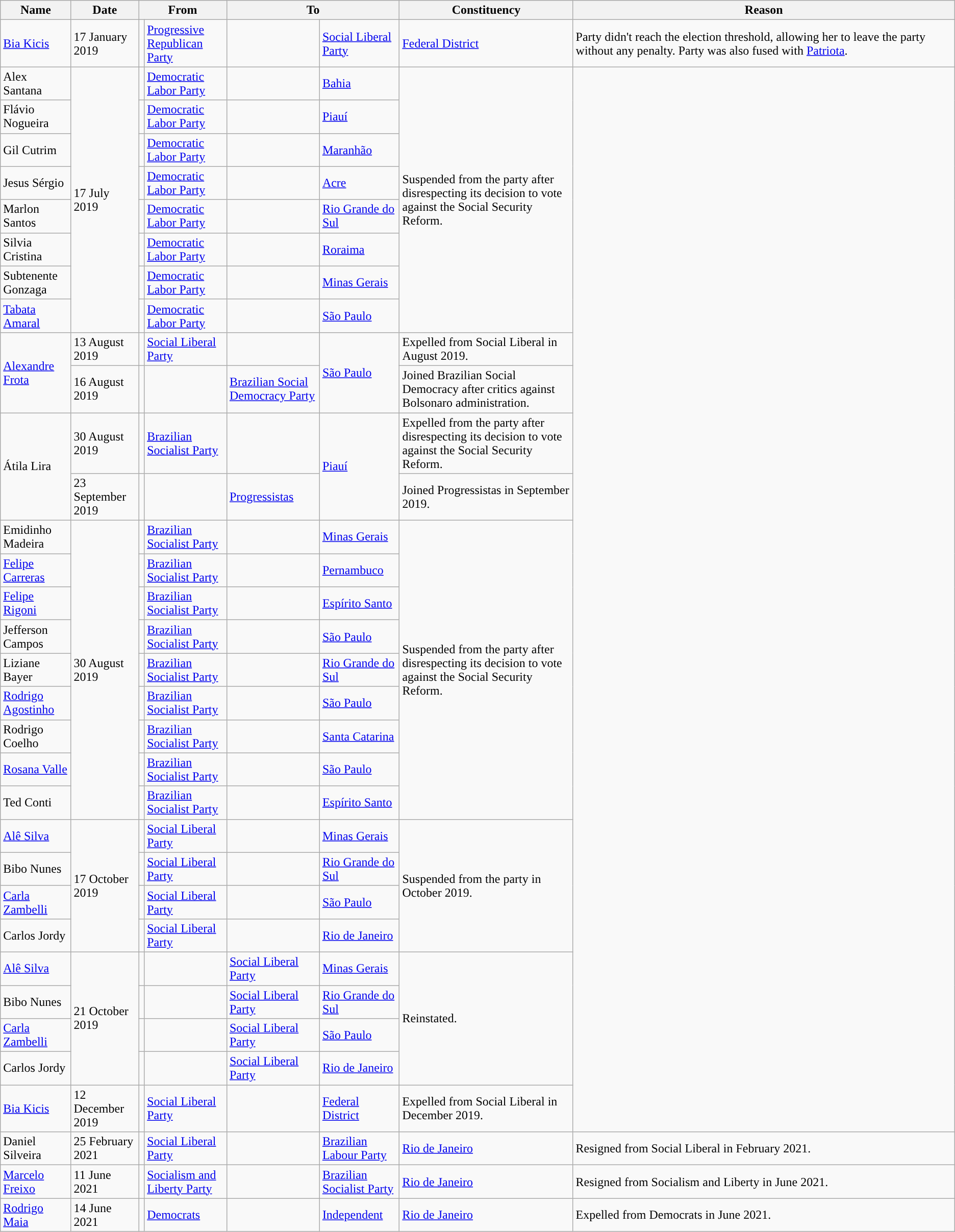<table class="wikitable sortable">
<tr>
<th>Name</th>
<th>Date</th>
<th colspan="2">From</th>
<th colspan="2">To</th>
<th>Constituency</th>
<th width="40%">Reason</th>
</tr>
<tr>
<td><a href='#'>Bia Kicis</a></td>
<td>17 January 2019</td>
<td style="background:"></td>
<td><a href='#'>Progressive Republican Party</a></td>
<td style="background:"></td>
<td><a href='#'>Social Liberal Party</a></td>
<td><a href='#'>Federal District</a></td>
<td>Party didn't reach the election threshold, allowing her to leave the party without any penalty. Party was also fused with <a href='#'>Patriota</a>.</td>
</tr>
<tr>
<td>Alex Santana</td>
<td rowspan="8">17 July 2019</td>
<td style="background:"></td>
<td><a href='#'>Democratic Labor Party</a></td>
<td></td>
<td><a href='#'>Bahia</a></td>
<td rowspan="8">Suspended from the party after disrespecting its decision to vote against the Social Security Reform.</td>
</tr>
<tr>
<td>Flávio Nogueira</td>
<td style="background:"></td>
<td><a href='#'>Democratic Labor Party</a></td>
<td></td>
<td><a href='#'>Piauí</a></td>
</tr>
<tr>
<td>Gil Cutrim</td>
<td style="background:"></td>
<td><a href='#'>Democratic Labor Party</a></td>
<td></td>
<td><a href='#'>Maranhão</a></td>
</tr>
<tr>
<td>Jesus Sérgio</td>
<td style="background:"></td>
<td><a href='#'>Democratic Labor Party</a></td>
<td></td>
<td><a href='#'>Acre</a></td>
</tr>
<tr>
<td>Marlon Santos</td>
<td style="background:"></td>
<td><a href='#'>Democratic Labor Party</a></td>
<td></td>
<td><a href='#'>Rio Grande do Sul</a></td>
</tr>
<tr>
<td>Silvia Cristina</td>
<td style="background:"></td>
<td><a href='#'>Democratic Labor Party</a></td>
<td></td>
<td><a href='#'>Roraima</a></td>
</tr>
<tr>
<td>Subtenente Gonzaga</td>
<td style="background:"></td>
<td><a href='#'>Democratic Labor Party</a></td>
<td></td>
<td><a href='#'>Minas Gerais</a></td>
</tr>
<tr>
<td><a href='#'>Tabata Amaral</a></td>
<td style="background:"></td>
<td><a href='#'>Democratic Labor Party</a></td>
<td></td>
<td><a href='#'>São Paulo</a></td>
</tr>
<tr>
<td rowspan="2"><a href='#'>Alexandre Frota</a></td>
<td>13 August 2019</td>
<td style="background:"></td>
<td><a href='#'>Social Liberal Party</a></td>
<td></td>
<td rowspan="2"><a href='#'>São Paulo</a></td>
<td>Expelled from Social Liberal in August 2019.</td>
</tr>
<tr>
<td>16 August 2019</td>
<td></td>
<td style="background:"></td>
<td><a href='#'>Brazilian Social Democracy Party</a></td>
<td>Joined Brazilian Social Democracy after critics against Bolsonaro administration.</td>
</tr>
<tr>
<td rowspan="2">Átila Lira</td>
<td>30 August 2019</td>
<td style="background:"></td>
<td><a href='#'>Brazilian Socialist Party</a></td>
<td></td>
<td rowspan="2"><a href='#'>Piauí</a></td>
<td>Expelled from the party after disrespecting its decision to vote against the Social Security Reform.</td>
</tr>
<tr>
<td>23 September 2019</td>
<td></td>
<td style="background:"></td>
<td><a href='#'>Progressistas</a></td>
<td>Joined Progressistas in September 2019.</td>
</tr>
<tr>
<td>Emidinho Madeira</td>
<td rowspan="9">30 August 2019</td>
<td style="background:"></td>
<td><a href='#'>Brazilian Socialist Party</a></td>
<td></td>
<td><a href='#'>Minas Gerais</a></td>
<td rowspan="9">Suspended from the party after disrespecting its decision to vote against the Social Security Reform.</td>
</tr>
<tr>
<td><a href='#'>Felipe Carreras</a></td>
<td style="background:"></td>
<td><a href='#'>Brazilian Socialist Party</a></td>
<td></td>
<td><a href='#'>Pernambuco</a></td>
</tr>
<tr>
<td><a href='#'>Felipe Rigoni</a></td>
<td style="background:"></td>
<td><a href='#'>Brazilian Socialist Party</a></td>
<td></td>
<td><a href='#'>Espírito Santo</a></td>
</tr>
<tr>
<td>Jefferson Campos</td>
<td style="background:"></td>
<td><a href='#'>Brazilian Socialist Party</a></td>
<td></td>
<td><a href='#'>São Paulo</a></td>
</tr>
<tr>
<td>Liziane Bayer</td>
<td style="background:"></td>
<td><a href='#'>Brazilian Socialist Party</a></td>
<td></td>
<td><a href='#'>Rio Grande do Sul</a></td>
</tr>
<tr>
<td><a href='#'>Rodrigo Agostinho</a></td>
<td style="background:"></td>
<td><a href='#'>Brazilian Socialist Party</a></td>
<td></td>
<td><a href='#'>São Paulo</a></td>
</tr>
<tr>
<td>Rodrigo Coelho</td>
<td style="background:"></td>
<td><a href='#'>Brazilian Socialist Party</a></td>
<td></td>
<td><a href='#'>Santa Catarina</a></td>
</tr>
<tr>
<td><a href='#'>Rosana Valle</a></td>
<td style="background:"></td>
<td><a href='#'>Brazilian Socialist Party</a></td>
<td></td>
<td><a href='#'>São Paulo</a></td>
</tr>
<tr>
<td>Ted Conti</td>
<td style="background:"></td>
<td><a href='#'>Brazilian Socialist Party</a></td>
<td></td>
<td><a href='#'>Espírito Santo</a></td>
</tr>
<tr>
<td><a href='#'>Alê Silva</a></td>
<td rowspan="4">17 October 2019</td>
<td style="background:"></td>
<td><a href='#'>Social Liberal Party</a></td>
<td></td>
<td><a href='#'>Minas Gerais</a></td>
<td rowspan="4">Suspended from the party in October 2019.</td>
</tr>
<tr>
<td>Bibo Nunes</td>
<td style="background:"></td>
<td><a href='#'>Social Liberal Party</a></td>
<td></td>
<td><a href='#'>Rio Grande do Sul</a></td>
</tr>
<tr>
<td><a href='#'>Carla Zambelli</a></td>
<td style="background:"></td>
<td><a href='#'>Social Liberal Party</a></td>
<td></td>
<td><a href='#'>São Paulo</a></td>
</tr>
<tr>
<td>Carlos Jordy</td>
<td style="background:"></td>
<td><a href='#'>Social Liberal Party</a></td>
<td></td>
<td><a href='#'>Rio de Janeiro</a></td>
</tr>
<tr>
<td><a href='#'>Alê Silva</a></td>
<td rowspan="4">21 October 2019</td>
<td></td>
<td style="background:"></td>
<td><a href='#'>Social Liberal Party</a></td>
<td><a href='#'>Minas Gerais</a></td>
<td rowspan="4">Reinstated.</td>
</tr>
<tr>
<td>Bibo Nunes</td>
<td></td>
<td style="background:"></td>
<td><a href='#'>Social Liberal Party</a></td>
<td><a href='#'>Rio Grande do Sul</a></td>
</tr>
<tr>
<td><a href='#'>Carla Zambelli</a></td>
<td></td>
<td style="background:"></td>
<td><a href='#'>Social Liberal Party</a></td>
<td><a href='#'>São Paulo</a></td>
</tr>
<tr>
<td>Carlos Jordy</td>
<td></td>
<td style="background:"></td>
<td><a href='#'>Social Liberal Party</a></td>
<td><a href='#'>Rio de Janeiro</a></td>
</tr>
<tr>
<td><a href='#'>Bia Kicis</a></td>
<td>12 December 2019</td>
<td style="background:"></td>
<td><a href='#'>Social Liberal Party</a></td>
<td></td>
<td><a href='#'>Federal District</a></td>
<td>Expelled from Social Liberal in December 2019.</td>
</tr>
<tr>
<td>Daniel Silveira</td>
<td>25 February 2021</td>
<td style="background:"></td>
<td><a href='#'>Social Liberal Party</a></td>
<td style="background:"></td>
<td><a href='#'>Brazilian Labour Party</a></td>
<td><a href='#'>Rio de Janeiro</a></td>
<td>Resigned from Social Liberal in February 2021.</td>
</tr>
<tr>
<td><a href='#'>Marcelo Freixo</a></td>
<td>11 June 2021</td>
<td style="background:"></td>
<td><a href='#'>Socialism and Liberty Party</a></td>
<td style="background:"></td>
<td><a href='#'>Brazilian Socialist Party</a></td>
<td><a href='#'>Rio de Janeiro</a></td>
<td>Resigned from Socialism and Liberty in June 2021.</td>
</tr>
<tr>
<td><a href='#'>Rodrigo Maia</a></td>
<td>14 June 2021</td>
<td style="background:"></td>
<td><a href='#'>Democrats</a></td>
<td style="background:"></td>
<td><a href='#'>Independent</a></td>
<td><a href='#'>Rio de Janeiro</a></td>
<td>Expelled from Democrats in June 2021.</td>
</tr>
</table>
